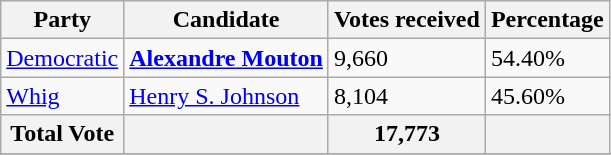<table class="wikitable">
<tr>
<th>Party</th>
<th>Candidate</th>
<th>Votes received</th>
<th>Percentage</th>
</tr>
<tr>
<td><a href='#'>Democratic</a></td>
<td><strong><a href='#'>Alexandre Mouton</a></strong></td>
<td>9,660</td>
<td>54.40%</td>
</tr>
<tr>
<td><a href='#'>Whig</a></td>
<td><a href='#'>Henry S. Johnson</a></td>
<td>8,104</td>
<td>45.60%</td>
</tr>
<tr>
<th>Total Vote</th>
<th></th>
<th>17,773</th>
<th></th>
</tr>
<tr>
</tr>
</table>
